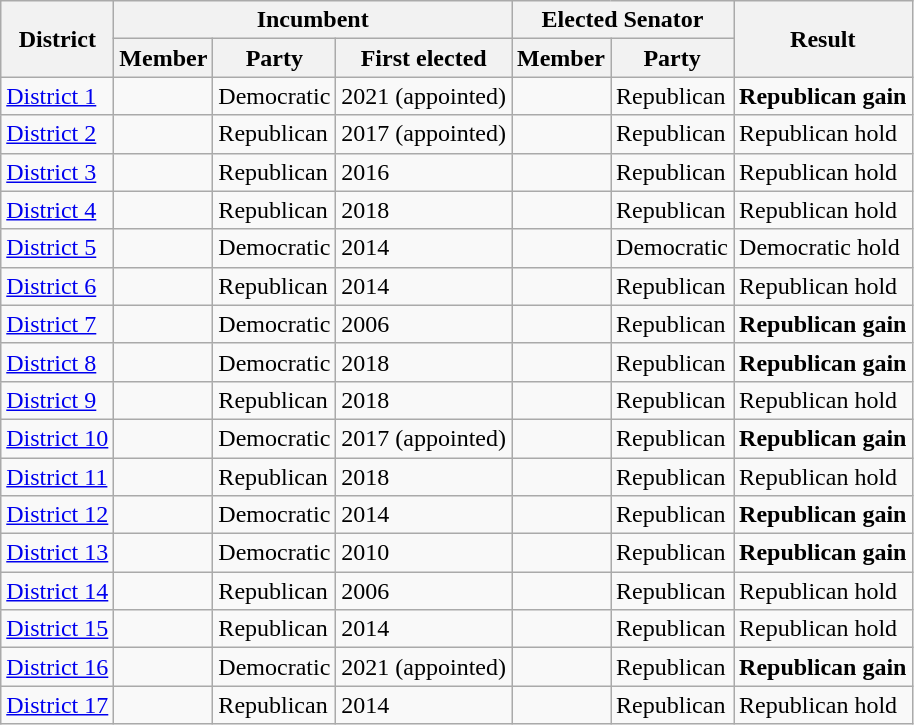<table class="wikitable sortable">
<tr>
<th rowspan="2">District</th>
<th colspan="3">Incumbent</th>
<th colspan="2">Elected Senator</th>
<th rowspan="2">Result</th>
</tr>
<tr>
<th>Member</th>
<th>Party</th>
<th>First elected</th>
<th>Member</th>
<th>Party</th>
</tr>
<tr>
<td><a href='#'>District 1</a></td>
<td></td>
<td>Democratic</td>
<td>2021 (appointed)</td>
<td></td>
<td>Republican</td>
<td><strong>Republican gain</strong></td>
</tr>
<tr>
<td><a href='#'>District 2</a></td>
<td></td>
<td>Republican</td>
<td>2017 (appointed)</td>
<td></td>
<td>Republican</td>
<td>Republican hold</td>
</tr>
<tr>
<td><a href='#'>District 3</a></td>
<td></td>
<td>Republican</td>
<td>2016</td>
<td></td>
<td>Republican</td>
<td>Republican hold</td>
</tr>
<tr>
<td><a href='#'>District 4</a></td>
<td></td>
<td>Republican</td>
<td>2018</td>
<td></td>
<td>Republican</td>
<td>Republican hold</td>
</tr>
<tr>
<td><a href='#'>District 5</a></td>
<td></td>
<td>Democratic</td>
<td>2014</td>
<td></td>
<td>Democratic</td>
<td>Democratic hold</td>
</tr>
<tr>
<td><a href='#'>District 6</a></td>
<td></td>
<td>Republican</td>
<td>2014</td>
<td></td>
<td>Republican</td>
<td>Republican hold</td>
</tr>
<tr>
<td><a href='#'>District 7</a></td>
<td></td>
<td>Democratic</td>
<td>2006</td>
<td></td>
<td>Republican</td>
<td><strong>Republican gain</strong></td>
</tr>
<tr>
<td><a href='#'>District 8</a></td>
<td></td>
<td>Democratic</td>
<td>2018</td>
<td></td>
<td>Republican</td>
<td><strong>Republican gain</strong></td>
</tr>
<tr>
<td><a href='#'>District 9</a></td>
<td></td>
<td>Republican</td>
<td>2018</td>
<td></td>
<td>Republican</td>
<td>Republican hold</td>
</tr>
<tr>
<td><a href='#'>District 10</a></td>
<td></td>
<td>Democratic</td>
<td>2017 (appointed)</td>
<td></td>
<td>Republican</td>
<td><strong>Republican gain</strong></td>
</tr>
<tr>
<td><a href='#'>District 11</a></td>
<td></td>
<td>Republican</td>
<td>2018</td>
<td></td>
<td>Republican</td>
<td>Republican hold</td>
</tr>
<tr>
<td><a href='#'>District 12</a></td>
<td></td>
<td>Democratic</td>
<td>2014</td>
<td></td>
<td>Republican</td>
<td><strong>Republican gain</strong></td>
</tr>
<tr>
<td><a href='#'>District 13</a></td>
<td></td>
<td>Democratic</td>
<td>2010</td>
<td></td>
<td>Republican</td>
<td><strong>Republican gain</strong></td>
</tr>
<tr>
<td><a href='#'>District 14</a></td>
<td></td>
<td>Republican</td>
<td>2006</td>
<td></td>
<td>Republican</td>
<td>Republican hold</td>
</tr>
<tr>
<td><a href='#'>District 15</a></td>
<td></td>
<td>Republican</td>
<td>2014</td>
<td></td>
<td>Republican</td>
<td>Republican hold</td>
</tr>
<tr>
<td><a href='#'>District 16</a></td>
<td></td>
<td>Democratic</td>
<td>2021 (appointed)</td>
<td></td>
<td>Republican</td>
<td><strong>Republican gain</strong></td>
</tr>
<tr>
<td><a href='#'>District 17</a></td>
<td Tom Takubo></td>
<td>Republican</td>
<td>2014</td>
<td></td>
<td>Republican</td>
<td>Republican hold</td>
</tr>
</table>
